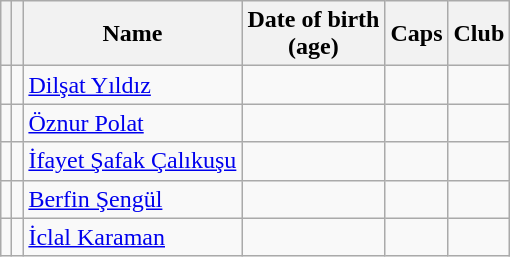<table class=wikitable>
<tr>
<th></th>
<th></th>
<th>Name</th>
<th>Date of birth<br>(age)</th>
<th>Caps</th>
<th>Club</th>
</tr>
<tr>
<td></td>
<td></td>
<td><a href='#'>Dilşat Yıldız</a></td>
<td align=right></td>
<td></td>
<td></td>
</tr>
<tr>
<td></td>
<td></td>
<td><a href='#'>Öznur Polat</a></td>
<td align=right></td>
<td></td>
<td></td>
</tr>
<tr>
<td></td>
<td></td>
<td><a href='#'>İfayet Şafak Çalıkuşu</a></td>
<td align=right></td>
<td></td>
<td></td>
</tr>
<tr>
<td></td>
<td></td>
<td><a href='#'>Berfin Şengül</a></td>
<td align=right></td>
<td></td>
<td></td>
</tr>
<tr>
<td></td>
<td></td>
<td><a href='#'>İclal Karaman</a></td>
<td align=right></td>
<td></td>
<td></td>
</tr>
</table>
